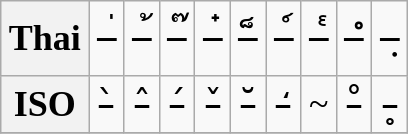<table class="wikitable" style="font-size:150%; text-align: center">
<tr>
<th>Thai</th>
<td>–่</td>
<td>–้</td>
<td>–๊</td>
<td>–๋</td>
<td>–็</td>
<td>–์</td>
<td>–๎</td>
<td>–ํ</td>
<td>–ฺ</td>
</tr>
<tr>
<th>ISO</th>
<td>–̀</td>
<td>–̂</td>
<td>–́</td>
<td>–̌</td>
<td>–̆</td>
<td>–̒</td>
<td>~</td>
<td>–̊</td>
<td>–̥</td>
</tr>
<tr>
</tr>
</table>
